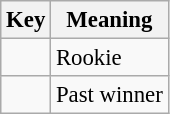<table class="wikitable" style="font-size: 95%;">
<tr>
<th>Key</th>
<th>Meaning</th>
</tr>
<tr>
<td align="center"><strong></strong></td>
<td>Rookie</td>
</tr>
<tr>
<td align="center"><strong></strong></td>
<td>Past winner</td>
</tr>
</table>
